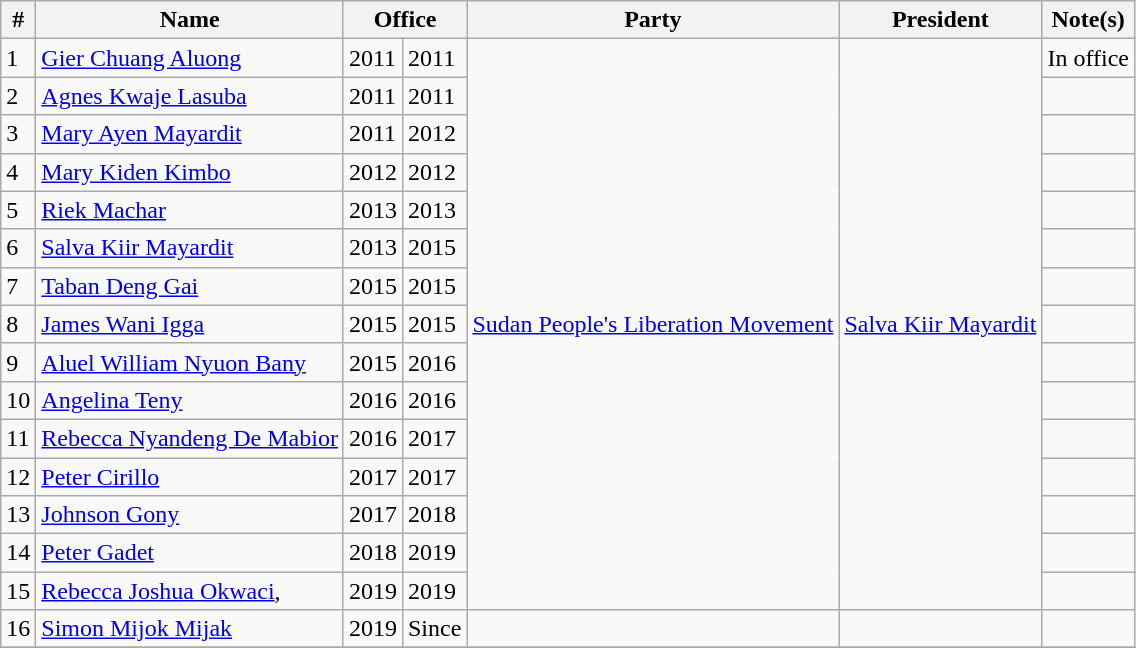<table class="wikitable">
<tr>
<th>#</th>
<th>Name</th>
<th colspan="2">Office</th>
<th>Party</th>
<th>President</th>
<th>Note(s)</th>
</tr>
<tr>
<td>1</td>
<td><a href='#'>Gier Chuang Aluong</a></td>
<td>2011</td>
<td>2011</td>
<td rowspan="15"><a href='#'>Sudan People's Liberation Movement</a></td>
<td rowspan="15"><a href='#'>Salva Kiir Mayardit</a></td>
<td>In office</td>
</tr>
<tr>
<td>2</td>
<td><a href='#'>Agnes Kwaje Lasuba</a></td>
<td>2011</td>
<td>2011</td>
<td></td>
</tr>
<tr>
<td>3</td>
<td><a href='#'>Mary Ayen Mayardit</a></td>
<td>2011</td>
<td>2012</td>
<td></td>
</tr>
<tr>
<td>4</td>
<td><a href='#'>Mary Kiden Kimbo</a></td>
<td>2012</td>
<td>2012</td>
<td></td>
</tr>
<tr>
<td>5</td>
<td><a href='#'>Riek Machar</a></td>
<td>2013</td>
<td>2013</td>
<td></td>
</tr>
<tr>
<td>6</td>
<td><a href='#'>Salva Kiir Mayardit</a></td>
<td>2013</td>
<td>2015</td>
<td></td>
</tr>
<tr>
<td>7</td>
<td><a href='#'>Taban Deng Gai</a></td>
<td>2015</td>
<td>2015</td>
<td></td>
</tr>
<tr>
<td>8</td>
<td><a href='#'>James Wani Igga</a></td>
<td>2015</td>
<td>2015</td>
<td></td>
</tr>
<tr>
<td>9</td>
<td><a href='#'>Aluel William Nyuon Bany</a></td>
<td>2015</td>
<td>2016</td>
<td></td>
</tr>
<tr>
<td>10</td>
<td><a href='#'>Angelina Teny</a></td>
<td>2016</td>
<td>2016</td>
<td></td>
</tr>
<tr>
<td>11</td>
<td><a href='#'>Rebecca Nyandeng De Mabior</a></td>
<td>2016</td>
<td>2017</td>
<td></td>
</tr>
<tr>
<td>12</td>
<td><a href='#'>Peter Cirillo</a></td>
<td>2017</td>
<td>2017</td>
<td></td>
</tr>
<tr>
<td>13</td>
<td><a href='#'>Johnson Gony</a></td>
<td>2017</td>
<td>2018</td>
<td></td>
</tr>
<tr>
<td>14</td>
<td><a href='#'>Peter Gadet</a></td>
<td>2018</td>
<td>2019</td>
<td></td>
</tr>
<tr>
<td>15</td>
<td><a href='#'>Rebecca Joshua Okwaci</a>,</td>
<td>2019</td>
<td>2019</td>
<td></td>
</tr>
<tr>
<td>16</td>
<td><a href='#'>Simon Mijok Mijak</a></td>
<td>2019</td>
<td>Since</td>
<td></td>
<td></td>
<td></td>
</tr>
<tr>
</tr>
</table>
